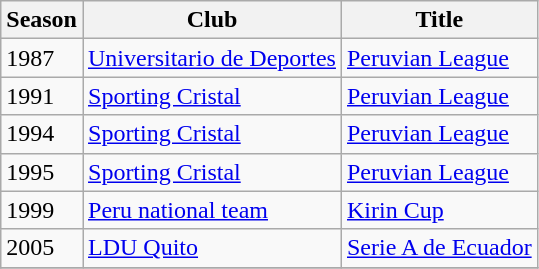<table class="wikitable">
<tr>
<th>Season</th>
<th>Club</th>
<th>Title</th>
</tr>
<tr>
<td>1987</td>
<td><a href='#'>Universitario de Deportes</a></td>
<td><a href='#'>Peruvian League</a></td>
</tr>
<tr>
<td>1991</td>
<td><a href='#'>Sporting Cristal</a></td>
<td><a href='#'>Peruvian League</a></td>
</tr>
<tr>
<td>1994</td>
<td><a href='#'>Sporting Cristal</a></td>
<td><a href='#'>Peruvian League</a></td>
</tr>
<tr>
<td>1995</td>
<td><a href='#'>Sporting Cristal</a></td>
<td><a href='#'>Peruvian League</a></td>
</tr>
<tr>
<td>1999</td>
<td><a href='#'>Peru national team</a></td>
<td><a href='#'>Kirin Cup</a></td>
</tr>
<tr>
<td>2005</td>
<td><a href='#'>LDU Quito</a></td>
<td><a href='#'>Serie A de Ecuador</a></td>
</tr>
<tr>
</tr>
</table>
